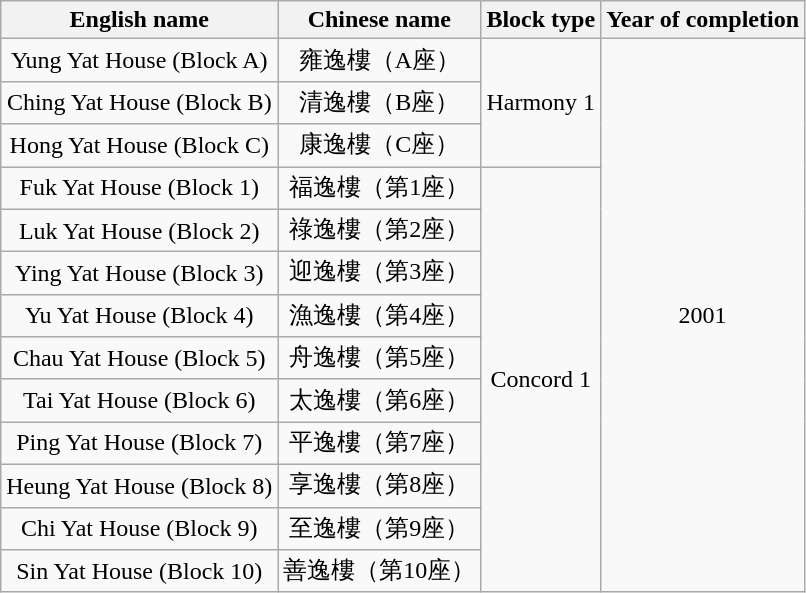<table class="wikitable" style="text-align: center">
<tr>
<th>English name</th>
<th>Chinese name</th>
<th>Block type</th>
<th>Year of completion</th>
</tr>
<tr>
<td>Yung Yat House (Block A)</td>
<td>雍逸樓（A座）</td>
<td rowspan="3">Harmony 1</td>
<td rowspan="13">2001</td>
</tr>
<tr>
<td>Ching Yat House (Block B)</td>
<td>清逸樓（B座）</td>
</tr>
<tr>
<td>Hong Yat House (Block C)</td>
<td>康逸樓（C座）</td>
</tr>
<tr>
<td>Fuk Yat House (Block 1)</td>
<td>福逸樓（第1座）</td>
<td rowspan="10">Concord 1</td>
</tr>
<tr>
<td>Luk Yat House (Block 2)</td>
<td>祿逸樓（第2座）</td>
</tr>
<tr>
<td>Ying Yat House (Block 3)</td>
<td>迎逸樓（第3座）</td>
</tr>
<tr>
<td>Yu Yat House (Block 4)</td>
<td>漁逸樓（第4座）</td>
</tr>
<tr>
<td>Chau Yat House (Block 5)</td>
<td>舟逸樓（第5座）</td>
</tr>
<tr>
<td>Tai Yat House (Block 6)</td>
<td>太逸樓（第6座）</td>
</tr>
<tr>
<td>Ping Yat House (Block 7)</td>
<td>平逸樓（第7座）</td>
</tr>
<tr>
<td>Heung Yat House (Block 8)</td>
<td>享逸樓（第8座）</td>
</tr>
<tr>
<td>Chi Yat House (Block 9)</td>
<td>至逸樓（第9座）</td>
</tr>
<tr>
<td>Sin Yat House (Block 10)</td>
<td>善逸樓（第10座）</td>
</tr>
</table>
